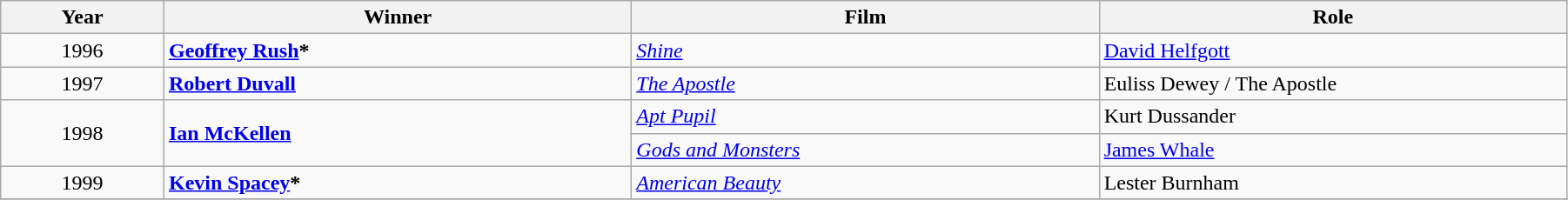<table class="wikitable" width="95%" cellpadding="5">
<tr>
<th width="100"><strong>Year</strong></th>
<th width="300"><strong>Winner</strong></th>
<th width="300"><strong>Film</strong></th>
<th width="300"><strong>Role</strong></th>
</tr>
<tr>
<td style="text-align:center;">1996</td>
<td><strong><a href='#'>Geoffrey Rush</a>*</strong></td>
<td><em><a href='#'>Shine</a></em></td>
<td><a href='#'>David Helfgott</a></td>
</tr>
<tr>
<td style="text-align:center;">1997</td>
<td><strong><a href='#'>Robert Duvall</a></strong></td>
<td><em><a href='#'>The Apostle</a></em></td>
<td>Euliss Dewey / The Apostle</td>
</tr>
<tr>
<td rowspan="2" style="text-align:center;">1998</td>
<td rowspan="2"><strong><a href='#'>Ian McKellen</a></strong></td>
<td><em><a href='#'>Apt Pupil</a></em></td>
<td>Kurt Dussander</td>
</tr>
<tr>
<td><em><a href='#'>Gods and Monsters</a></em></td>
<td><a href='#'>James Whale</a></td>
</tr>
<tr>
<td style="text-align:center;">1999</td>
<td><strong><a href='#'>Kevin Spacey</a>*</strong></td>
<td><em><a href='#'>American Beauty</a></em></td>
<td>Lester Burnham</td>
</tr>
<tr>
</tr>
</table>
